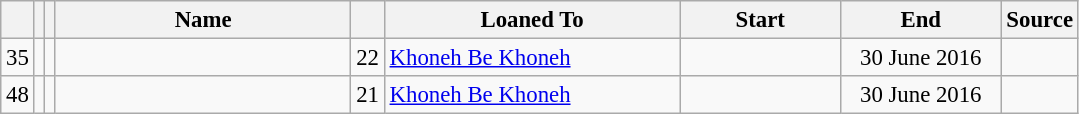<table class="wikitable plainrowheaders sortable" style="font-size:95%">
<tr>
<th></th>
<th></th>
<th></th>
<th scope="col" style="width:190px;">Name</th>
<th></th>
<th scope="col" style="width:190px;">Loaned To</th>
<th scope="col" style="width:100px;">Start</th>
<th scope="col" style="width:100px;">End</th>
<th>Source</th>
</tr>
<tr>
<td align=center>35</td>
<td align=center></td>
<td align=center></td>
<td></td>
<td align=center>22</td>
<td><a href='#'>Khoneh Be Khoneh</a></td>
<td align=center></td>
<td align=center>30 June 2016</td>
<td align=center></td>
</tr>
<tr>
<td align=center>48</td>
<td align=center></td>
<td align=center></td>
<td></td>
<td align=center>21</td>
<td><a href='#'>Khoneh Be Khoneh</a></td>
<td align=center></td>
<td align=center>30 June 2016</td>
<td align=center></td>
</tr>
</table>
